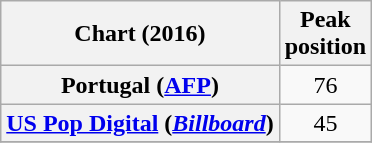<table class="wikitable sortable plainrowheaders" style="text-align:center">
<tr>
<th scope="col">Chart (2016)</th>
<th scope="col">Peak<br>position</th>
</tr>
<tr>
<th scope="row">Portugal (<a href='#'>AFP</a>)</th>
<td>76</td>
</tr>
<tr>
<th scope="row"><a href='#'>US Pop Digital</a> (<em><a href='#'>Billboard</a></em>)</th>
<td>45</td>
</tr>
<tr>
</tr>
</table>
